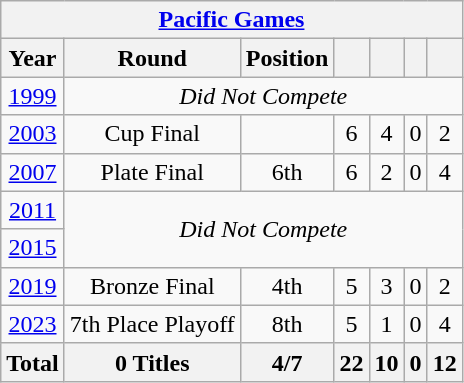<table class="wikitable" style="text-align: center;">
<tr>
<th colspan="7"><a href='#'>Pacific Games</a></th>
</tr>
<tr>
<th>Year</th>
<th>Round</th>
<th>Position</th>
<th></th>
<th></th>
<th></th>
<th></th>
</tr>
<tr>
<td> <a href='#'>1999</a></td>
<td colspan="6"><em>Did Not Compete</em></td>
</tr>
<tr>
<td> <a href='#'>2003</a></td>
<td>Cup Final</td>
<td></td>
<td>6</td>
<td>4</td>
<td>0</td>
<td>2</td>
</tr>
<tr>
<td> <a href='#'>2007</a></td>
<td>Plate Final</td>
<td>6th</td>
<td>6</td>
<td>2</td>
<td>0</td>
<td>4</td>
</tr>
<tr>
<td> <a href='#'>2011</a></td>
<td colspan="6" rowspan="2"><em>Did Not Compete</em></td>
</tr>
<tr>
<td> <a href='#'>2015</a></td>
</tr>
<tr>
<td> <a href='#'>2019</a></td>
<td>Bronze Final</td>
<td>4th</td>
<td>5</td>
<td>3</td>
<td>0</td>
<td>2</td>
</tr>
<tr>
<td> <a href='#'>2023</a></td>
<td>7th Place Playoff</td>
<td>8th</td>
<td>5</td>
<td>1</td>
<td>0</td>
<td>4</td>
</tr>
<tr>
<th>Total</th>
<th>0 Titles</th>
<th>4/7</th>
<th>22</th>
<th>10</th>
<th>0</th>
<th>12</th>
</tr>
</table>
